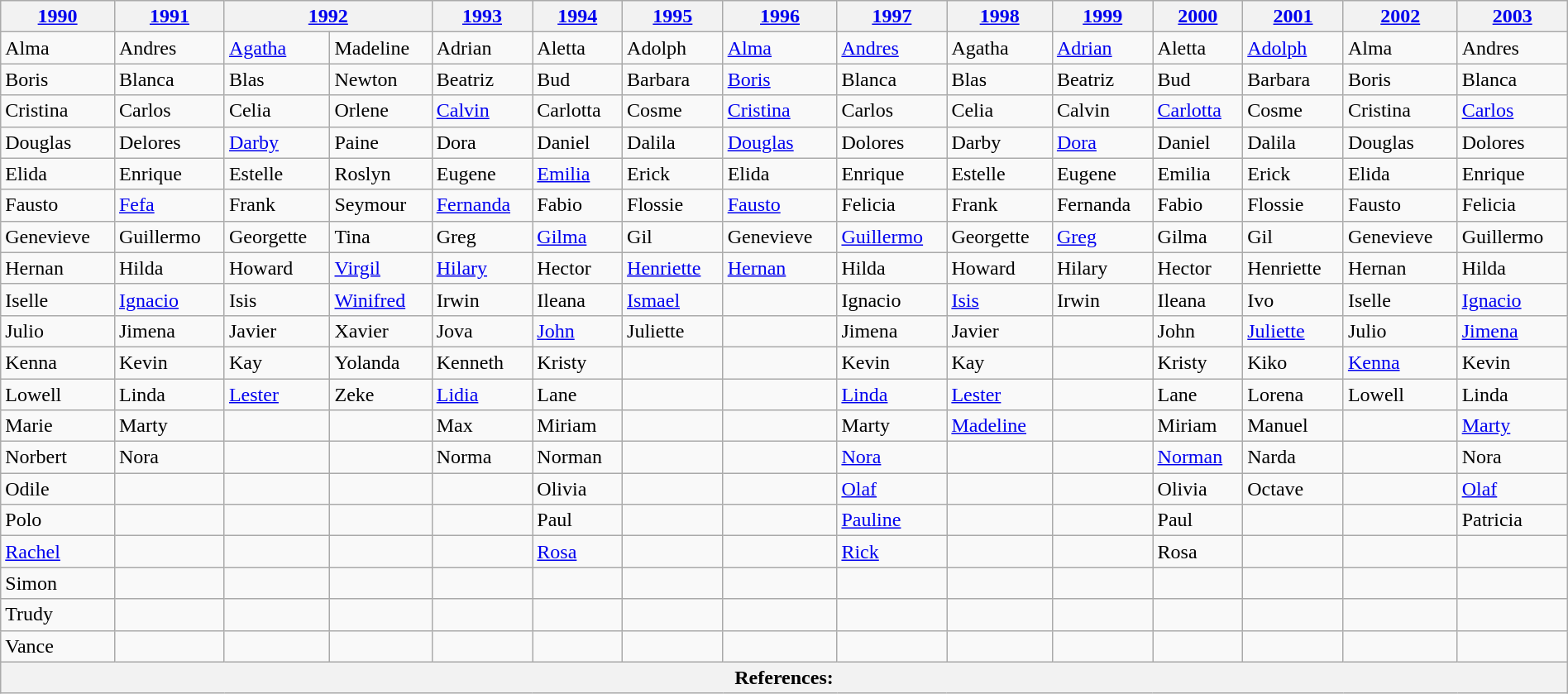<table class="wikitable" width="100%">
<tr>
<th><a href='#'>1990</a></th>
<th><a href='#'>1991</a></th>
<th colspan=2><a href='#'>1992</a></th>
<th><a href='#'>1993</a></th>
<th><a href='#'>1994</a></th>
<th><a href='#'>1995</a></th>
<th><a href='#'>1996</a></th>
<th><a href='#'>1997</a></th>
<th><a href='#'>1998</a></th>
<th><a href='#'>1999</a></th>
<th><a href='#'>2000</a></th>
<th><a href='#'>2001</a></th>
<th><a href='#'>2002</a></th>
<th><a href='#'>2003</a></th>
</tr>
<tr>
<td>Alma</td>
<td>Andres</td>
<td><a href='#'>Agatha</a></td>
<td>Madeline</td>
<td>Adrian</td>
<td>Aletta</td>
<td>Adolph</td>
<td><a href='#'>Alma</a></td>
<td><a href='#'>Andres</a></td>
<td>Agatha</td>
<td><a href='#'>Adrian</a></td>
<td>Aletta</td>
<td><a href='#'>Adolph</a></td>
<td>Alma</td>
<td>Andres</td>
</tr>
<tr>
<td>Boris</td>
<td>Blanca</td>
<td>Blas</td>
<td>Newton</td>
<td>Beatriz</td>
<td>Bud</td>
<td>Barbara</td>
<td><a href='#'>Boris</a></td>
<td>Blanca</td>
<td>Blas</td>
<td>Beatriz</td>
<td>Bud</td>
<td>Barbara</td>
<td>Boris</td>
<td>Blanca</td>
</tr>
<tr>
<td>Cristina</td>
<td>Carlos</td>
<td>Celia</td>
<td>Orlene</td>
<td><a href='#'>Calvin</a></td>
<td>Carlotta</td>
<td>Cosme</td>
<td><a href='#'>Cristina</a></td>
<td>Carlos</td>
<td>Celia</td>
<td>Calvin</td>
<td><a href='#'>Carlotta</a></td>
<td>Cosme</td>
<td>Cristina</td>
<td><a href='#'>Carlos</a></td>
</tr>
<tr>
<td>Douglas</td>
<td>Delores</td>
<td><a href='#'>Darby</a></td>
<td>Paine</td>
<td>Dora</td>
<td>Daniel</td>
<td>Dalila</td>
<td><a href='#'>Douglas</a></td>
<td>Dolores</td>
<td>Darby</td>
<td><a href='#'>Dora</a></td>
<td>Daniel</td>
<td>Dalila</td>
<td>Douglas</td>
<td>Dolores</td>
</tr>
<tr>
<td>Elida</td>
<td>Enrique</td>
<td>Estelle</td>
<td>Roslyn</td>
<td>Eugene</td>
<td><a href='#'>Emilia</a></td>
<td>Erick</td>
<td>Elida</td>
<td>Enrique</td>
<td>Estelle</td>
<td>Eugene</td>
<td>Emilia</td>
<td>Erick</td>
<td>Elida</td>
<td>Enrique</td>
</tr>
<tr>
<td>Fausto</td>
<td><a href='#'>Fefa</a></td>
<td>Frank</td>
<td>Seymour</td>
<td><a href='#'>Fernanda</a></td>
<td>Fabio</td>
<td>Flossie</td>
<td><a href='#'>Fausto</a></td>
<td>Felicia</td>
<td>Frank</td>
<td>Fernanda</td>
<td>Fabio</td>
<td>Flossie</td>
<td>Fausto</td>
<td>Felicia</td>
</tr>
<tr>
<td>Genevieve</td>
<td>Guillermo</td>
<td>Georgette</td>
<td>Tina</td>
<td>Greg</td>
<td><a href='#'>Gilma</a></td>
<td>Gil</td>
<td>Genevieve</td>
<td><a href='#'>Guillermo</a></td>
<td>Georgette</td>
<td><a href='#'>Greg</a></td>
<td>Gilma</td>
<td>Gil</td>
<td>Genevieve</td>
<td>Guillermo</td>
</tr>
<tr>
<td>Hernan</td>
<td>Hilda</td>
<td>Howard</td>
<td><a href='#'>Virgil</a></td>
<td><a href='#'>Hilary</a></td>
<td>Hector</td>
<td><a href='#'>Henriette</a></td>
<td><a href='#'>Hernan</a></td>
<td>Hilda</td>
<td>Howard</td>
<td>Hilary</td>
<td>Hector</td>
<td>Henriette</td>
<td>Hernan</td>
<td>Hilda</td>
</tr>
<tr>
<td>Iselle</td>
<td><a href='#'>Ignacio</a></td>
<td>Isis</td>
<td><a href='#'>Winifred</a></td>
<td>Irwin</td>
<td>Ileana</td>
<td><a href='#'>Ismael</a></td>
<td></td>
<td>Ignacio</td>
<td><a href='#'>Isis</a></td>
<td>Irwin</td>
<td>Ileana</td>
<td>Ivo</td>
<td>Iselle</td>
<td><a href='#'>Ignacio</a></td>
</tr>
<tr>
<td>Julio</td>
<td>Jimena</td>
<td>Javier</td>
<td>Xavier</td>
<td>Jova</td>
<td><a href='#'>John</a></td>
<td>Juliette</td>
<td></td>
<td>Jimena</td>
<td>Javier</td>
<td></td>
<td>John</td>
<td><a href='#'>Juliette</a></td>
<td>Julio</td>
<td><a href='#'>Jimena</a></td>
</tr>
<tr>
<td>Kenna</td>
<td>Kevin</td>
<td>Kay</td>
<td>Yolanda</td>
<td>Kenneth</td>
<td>Kristy</td>
<td></td>
<td></td>
<td>Kevin</td>
<td>Kay</td>
<td></td>
<td>Kristy</td>
<td>Kiko</td>
<td><a href='#'>Kenna</a></td>
<td>Kevin</td>
</tr>
<tr>
<td>Lowell</td>
<td>Linda</td>
<td><a href='#'>Lester</a></td>
<td>Zeke</td>
<td><a href='#'>Lidia</a></td>
<td>Lane</td>
<td></td>
<td></td>
<td><a href='#'>Linda</a></td>
<td><a href='#'>Lester</a></td>
<td></td>
<td>Lane</td>
<td>Lorena</td>
<td>Lowell</td>
<td>Linda</td>
</tr>
<tr>
<td>Marie</td>
<td>Marty</td>
<td></td>
<td></td>
<td>Max</td>
<td>Miriam</td>
<td></td>
<td></td>
<td>Marty</td>
<td><a href='#'>Madeline</a></td>
<td></td>
<td>Miriam</td>
<td>Manuel</td>
<td></td>
<td><a href='#'>Marty</a></td>
</tr>
<tr>
<td>Norbert</td>
<td>Nora</td>
<td></td>
<td></td>
<td>Norma</td>
<td>Norman</td>
<td></td>
<td></td>
<td><a href='#'>Nora</a></td>
<td></td>
<td></td>
<td><a href='#'>Norman</a></td>
<td>Narda</td>
<td></td>
<td>Nora</td>
</tr>
<tr>
<td>Odile</td>
<td></td>
<td></td>
<td></td>
<td></td>
<td>Olivia</td>
<td></td>
<td></td>
<td><a href='#'>Olaf</a></td>
<td></td>
<td></td>
<td>Olivia</td>
<td>Octave</td>
<td></td>
<td><a href='#'>Olaf</a></td>
</tr>
<tr>
<td>Polo</td>
<td></td>
<td></td>
<td></td>
<td></td>
<td>Paul</td>
<td></td>
<td></td>
<td><a href='#'>Pauline</a></td>
<td></td>
<td></td>
<td>Paul</td>
<td></td>
<td></td>
<td>Patricia</td>
</tr>
<tr>
<td><a href='#'>Rachel</a></td>
<td></td>
<td></td>
<td></td>
<td></td>
<td><a href='#'>Rosa</a></td>
<td></td>
<td></td>
<td><a href='#'>Rick</a></td>
<td></td>
<td></td>
<td>Rosa</td>
<td></td>
<td></td>
<td></td>
</tr>
<tr>
<td>Simon</td>
<td></td>
<td></td>
<td></td>
<td></td>
<td></td>
<td></td>
<td></td>
<td></td>
<td></td>
<td></td>
<td></td>
<td></td>
<td></td>
<td></td>
</tr>
<tr>
<td>Trudy</td>
<td></td>
<td></td>
<td></td>
<td></td>
<td></td>
<td></td>
<td></td>
<td></td>
<td></td>
<td></td>
<td></td>
<td></td>
<td></td>
<td></td>
</tr>
<tr>
<td>Vance</td>
<td></td>
<td></td>
<td></td>
<td></td>
<td></td>
<td></td>
<td></td>
<td></td>
<td></td>
<td></td>
<td></td>
<td></td>
<td></td>
<td></td>
</tr>
<tr>
<th colspan=15>References:</th>
</tr>
</table>
